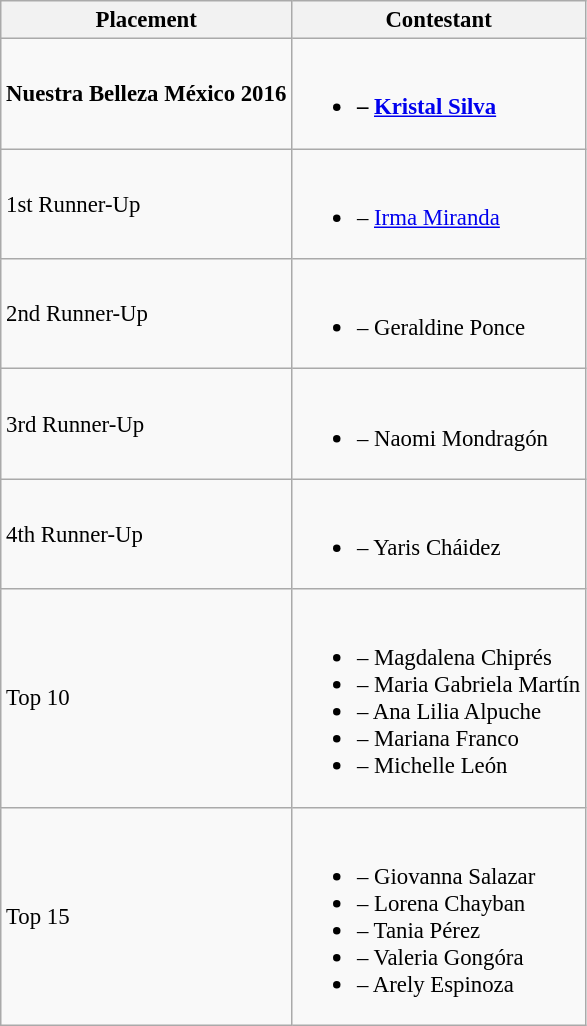<table class="wikitable sortable" style="font-size: 95%;">
<tr>
<th>Placement</th>
<th>Contestant</th>
</tr>
<tr>
<td><strong>Nuestra Belleza México 2016</strong></td>
<td><br><ul><li><strong> – <a href='#'>Kristal Silva</a></strong></li></ul></td>
</tr>
<tr>
<td>1st Runner-Up</td>
<td><br><ul><li> – <a href='#'>Irma Miranda</a></li></ul></td>
</tr>
<tr>
<td>2nd Runner-Up</td>
<td><br><ul><li> – Geraldine Ponce</li></ul></td>
</tr>
<tr>
<td>3rd Runner-Up</td>
<td><br><ul><li> – Naomi Mondragón</li></ul></td>
</tr>
<tr>
<td>4th Runner-Up</td>
<td><br><ul><li> – Yaris Cháidez</li></ul></td>
</tr>
<tr>
<td>Top 10</td>
<td><br><ul><li> – Magdalena Chiprés</li><li> – Maria Gabriela Martín</li><li> – Ana Lilia Alpuche</li><li> – Mariana Franco</li><li> – Michelle León</li></ul></td>
</tr>
<tr>
<td>Top 15</td>
<td><br><ul><li> – Giovanna Salazar</li><li> – Lorena Chayban</li><li> – Tania Pérez</li><li> – Valeria Gongóra</li><li> – Arely Espinoza</li></ul></td>
</tr>
</table>
